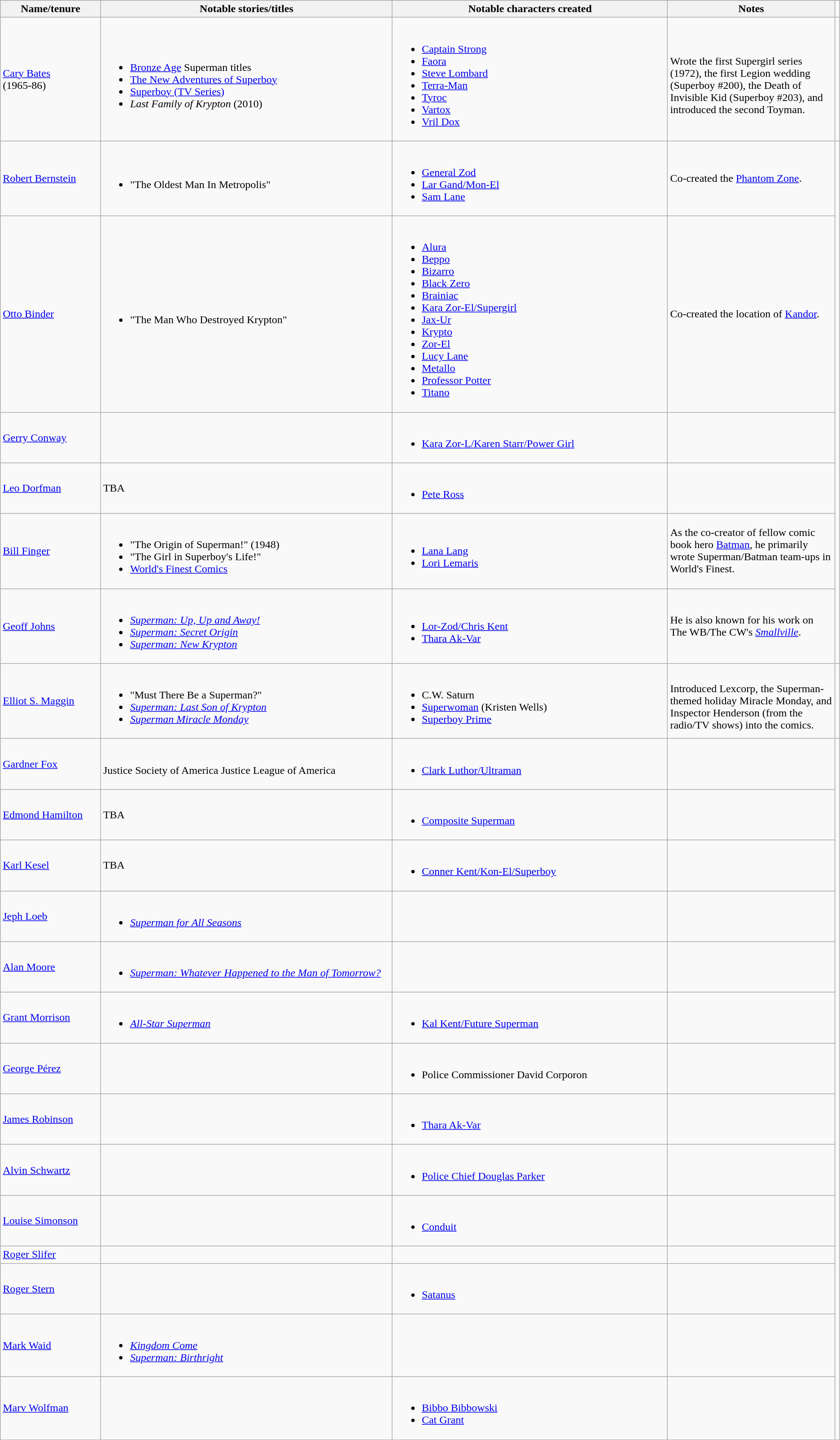<table class="wikitable">
<tr>
<th width="12%">Name/tenure</th>
<th width="35%">Notable stories/titles</th>
<th width="33%">Notable characters created</th>
<th width="25%">Notes</th>
</tr>
<tr>
<td><a href='#'>Cary Bates</a><br>(1965-86)</td>
<td><br><ul><li><a href='#'>Bronze Age</a> Superman titles</li><li><a href='#'>The New Adventures of Superboy</a></li><li><a href='#'>Superboy (TV Series)</a></li><li><em>Last Family of Krypton</em> (2010)</li></ul></td>
<td><br><ul><li><a href='#'>Captain Strong</a></li><li><a href='#'>Faora</a></li><li><a href='#'>Steve Lombard</a></li><li><a href='#'>Terra-Man</a></li><li><a href='#'>Tyroc</a></li><li><a href='#'>Vartox</a></li><li><a href='#'>Vril Dox</a></li></ul></td>
<td><br>Wrote the first Supergirl series (1972), the first Legion wedding (Superboy #200), the Death of Invisible Kid (Superboy #203), and introduced the second Toyman.</td>
<td></td>
</tr>
<tr>
<td><a href='#'>Robert Bernstein</a></td>
<td><br><ul><li>"The Oldest Man In Metropolis"</li></ul></td>
<td><br><ul><li><a href='#'>General Zod</a></li><li><a href='#'>Lar Gand/Mon-El</a></li><li><a href='#'>Sam Lane</a></li></ul></td>
<td>Co-created the <a href='#'>Phantom Zone</a>.</td>
</tr>
<tr>
<td><a href='#'>Otto Binder</a></td>
<td><br><ul><li>"The Man Who Destroyed Krypton"</li></ul></td>
<td><br><ul><li><a href='#'>Alura</a></li><li><a href='#'>Beppo</a></li><li><a href='#'>Bizarro</a></li><li><a href='#'>Black Zero</a></li><li><a href='#'>Brainiac</a></li><li><a href='#'>Kara Zor-El/Supergirl</a></li><li><a href='#'>Jax-Ur</a></li><li><a href='#'>Krypto</a></li><li><a href='#'>Zor-El</a></li><li><a href='#'>Lucy Lane</a></li><li><a href='#'>Metallo</a></li><li><a href='#'>Professor Potter</a></li><li><a href='#'>Titano</a></li></ul></td>
<td>Co-created the location of <a href='#'>Kandor</a>.</td>
</tr>
<tr>
<td><a href='#'>Gerry Conway</a></td>
<td></td>
<td><br><ul><li><a href='#'>Kara Zor-L/Karen Starr/Power Girl</a></li></ul></td>
<td></td>
</tr>
<tr>
<td><a href='#'>Leo Dorfman</a></td>
<td>TBA</td>
<td><br><ul><li><a href='#'>Pete Ross</a></li></ul></td>
<td></td>
</tr>
<tr>
<td><a href='#'>Bill Finger</a></td>
<td><br><ul><li>"The Origin of Superman!" (1948)</li><li>"The Girl in Superboy's Life!"</li><li><a href='#'>World's Finest Comics</a></li></ul></td>
<td><br><ul><li><a href='#'>Lana Lang</a></li><li><a href='#'>Lori Lemaris</a></li></ul></td>
<td>As the co-creator of fellow comic book hero <a href='#'>Batman</a>, he primarily wrote Superman/Batman team-ups in World's Finest.</td>
</tr>
<tr>
<td><a href='#'>Geoff Johns</a></td>
<td><br><ul><li><em><a href='#'>Superman: Up, Up and Away!</a></em></li><li><em><a href='#'>Superman: Secret Origin</a></em></li><li><em><a href='#'>Superman: New Krypton</a></em></li></ul></td>
<td><br><ul><li><a href='#'>Lor-Zod/Chris Kent</a></li><li><a href='#'>Thara Ak-Var</a></li></ul></td>
<td>He is also known for his work on The WB/The CW's <em><a href='#'>Smallville</a></em>.</td>
</tr>
<tr>
<td><a href='#'>Elliot S. Maggin</a></td>
<td><br><ul><li>"Must There Be a Superman?"</li><li><em><a href='#'>Superman: Last Son of Krypton</a></em></li><li><em><a href='#'>Superman Miracle Monday</a></em></li></ul></td>
<td><br><ul><li>C.W. Saturn</li><li><a href='#'>Superwoman</a> (Kristen Wells)</li><li><a href='#'>Superboy Prime</a></li></ul></td>
<td><br>Introduced Lexcorp, the Superman-themed holiday Miracle Monday, and Inspector Henderson (from the radio/TV shows) into the comics.</td>
<td></td>
</tr>
<tr>
<td><a href='#'>Gardner Fox</a></td>
<td><br>Justice Society of America
Justice League of America</td>
<td><br><ul><li><a href='#'>Clark Luthor/Ultraman</a></li></ul></td>
<td></td>
</tr>
<tr>
<td><a href='#'>Edmond Hamilton</a></td>
<td>TBA</td>
<td><br><ul><li><a href='#'>Composite Superman</a></li></ul></td>
<td></td>
</tr>
<tr>
<td><a href='#'>Karl Kesel</a></td>
<td>TBA</td>
<td><br><ul><li><a href='#'>Conner Kent/Kon-El/Superboy</a></li></ul></td>
<td></td>
</tr>
<tr>
<td><a href='#'>Jeph Loeb</a></td>
<td><br><ul><li><em><a href='#'>Superman for All Seasons</a></em></li></ul></td>
<td></td>
<td></td>
</tr>
<tr>
<td><a href='#'>Alan Moore</a></td>
<td><br><ul><li><em><a href='#'>Superman: Whatever Happened to the Man of Tomorrow?</a></em></li></ul></td>
<td></td>
<td></td>
</tr>
<tr>
<td><a href='#'>Grant Morrison</a></td>
<td><br><ul><li><em><a href='#'>All-Star Superman</a></em></li></ul></td>
<td><br><ul><li><a href='#'>Kal Kent/Future Superman</a></li></ul></td>
<td></td>
</tr>
<tr>
<td><a href='#'>George Pérez</a></td>
<td></td>
<td><br><ul><li>Police Commissioner David Corporon</li></ul></td>
<td></td>
</tr>
<tr>
<td><a href='#'>James Robinson</a></td>
<td></td>
<td><br><ul><li><a href='#'>Thara Ak-Var</a></li></ul></td>
<td></td>
</tr>
<tr>
<td><a href='#'>Alvin Schwartz</a></td>
<td></td>
<td><br><ul><li><a href='#'>Police Chief Douglas Parker</a></li></ul></td>
<td></td>
</tr>
<tr>
<td><a href='#'>Louise Simonson</a></td>
<td></td>
<td><br><ul><li><a href='#'>Conduit</a></li></ul></td>
<td></td>
</tr>
<tr>
<td><a href='#'>Roger Slifer</a></td>
<td></td>
<td></td>
<td></td>
</tr>
<tr>
<td><a href='#'>Roger Stern</a></td>
<td></td>
<td><br><ul><li><a href='#'>Satanus</a></li></ul></td>
<td></td>
</tr>
<tr>
<td><a href='#'>Mark Waid</a></td>
<td><br><ul><li><em><a href='#'>Kingdom Come</a></em></li><li><em><a href='#'>Superman: Birthright</a></em></li></ul></td>
<td></td>
<td></td>
</tr>
<tr>
<td><a href='#'>Marv Wolfman</a></td>
<td></td>
<td><br><ul><li><a href='#'>Bibbo Bibbowski</a></li><li><a href='#'>Cat Grant</a></li></ul></td>
<td></td>
</tr>
</table>
